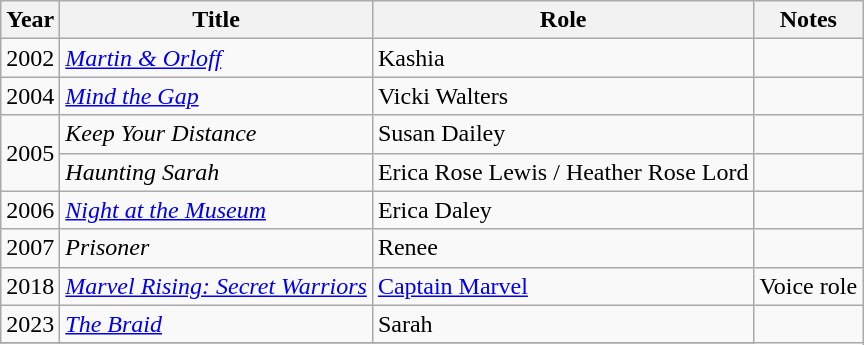<table class="wikitable sortable">
<tr>
<th>Year</th>
<th>Title</th>
<th>Role</th>
<th class="unsortable">Notes</th>
</tr>
<tr>
<td>2002</td>
<td><em><a href='#'>Martin & Orloff</a></em></td>
<td>Kashia</td>
<td></td>
</tr>
<tr>
<td>2004</td>
<td><em><a href='#'>Mind the Gap</a></em></td>
<td>Vicki Walters</td>
<td></td>
</tr>
<tr>
<td rowspan="2">2005</td>
<td><em>Keep Your Distance</em></td>
<td>Susan Dailey</td>
<td></td>
</tr>
<tr>
<td><em>Haunting Sarah</em></td>
<td>Erica Rose Lewis / Heather Rose Lord</td>
<td></td>
</tr>
<tr>
<td>2006</td>
<td><em><a href='#'>Night at the Museum</a></em></td>
<td>Erica Daley</td>
<td></td>
</tr>
<tr>
<td>2007</td>
<td><em>Prisoner</em></td>
<td>Renee</td>
<td></td>
</tr>
<tr>
<td>2018</td>
<td><em><a href='#'>Marvel Rising: Secret Warriors</a></em></td>
<td><a href='#'>Captain Marvel</a></td>
<td>Voice role</td>
</tr>
<tr>
<td>2023</td>
<td><em><a href='#'>The Braid</a></em></td>
<td>Sarah</td>
</tr>
<tr>
</tr>
</table>
